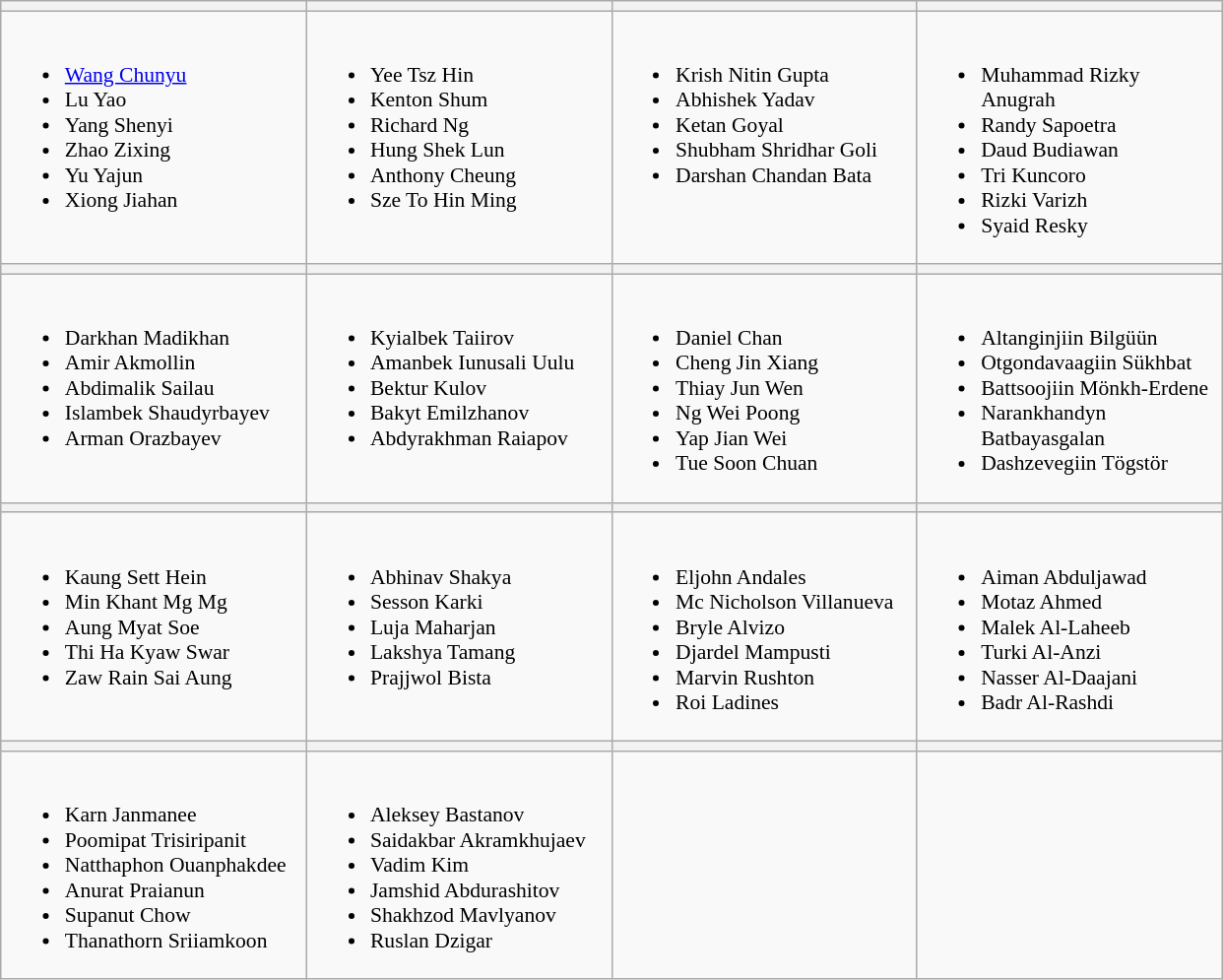<table class="wikitable" style="font-size:90%">
<tr>
<th width=200></th>
<th width=200></th>
<th width=200></th>
<th width=200></th>
</tr>
<tr>
<td valign=top><br><ul><li><a href='#'>Wang Chunyu</a></li><li>Lu Yao</li><li>Yang Shenyi</li><li>Zhao Zixing</li><li>Yu Yajun</li><li>Xiong Jiahan</li></ul></td>
<td valign=top><br><ul><li>Yee Tsz Hin</li><li>Kenton Shum</li><li>Richard Ng</li><li>Hung Shek Lun</li><li>Anthony Cheung</li><li>Sze To Hin Ming</li></ul></td>
<td valign=top><br><ul><li>Krish Nitin Gupta</li><li>Abhishek Yadav</li><li>Ketan Goyal</li><li>Shubham Shridhar Goli</li><li>Darshan Chandan Bata</li></ul></td>
<td valign=top><br><ul><li>Muhammad Rizky Anugrah</li><li>Randy Sapoetra</li><li>Daud Budiawan</li><li>Tri Kuncoro</li><li>Rizki Varizh</li><li>Syaid Resky</li></ul></td>
</tr>
<tr>
<th></th>
<th></th>
<th></th>
<th></th>
</tr>
<tr>
<td valign=top><br><ul><li>Darkhan Madikhan</li><li>Amir Akmollin</li><li>Abdimalik Sailau</li><li>Islambek Shaudyrbayev</li><li>Arman Orazbayev</li></ul></td>
<td valign=top><br><ul><li>Kyialbek Taiirov</li><li>Amanbek Iunusali Uulu</li><li>Bektur Kulov</li><li>Bakyt Emilzhanov</li><li>Abdyrakhman Raiapov</li></ul></td>
<td valign=top><br><ul><li>Daniel Chan</li><li>Cheng Jin Xiang</li><li>Thiay Jun Wen</li><li>Ng Wei Poong</li><li>Yap Jian Wei</li><li>Tue Soon Chuan</li></ul></td>
<td valign=top><br><ul><li>Altanginjiin Bilgüün</li><li>Otgondavaagiin Sükhbat</li><li>Battsoojiin Mönkh-Erdene</li><li>Narankhandyn Batbayasgalan</li><li>Dashzevegiin Tögstör</li></ul></td>
</tr>
<tr>
<th></th>
<th></th>
<th></th>
<th></th>
</tr>
<tr>
<td valign=top><br><ul><li>Kaung Sett Hein</li><li>Min Khant Mg Mg</li><li>Aung Myat Soe</li><li>Thi Ha Kyaw Swar</li><li>Zaw Rain Sai Aung</li></ul></td>
<td valign=top><br><ul><li>Abhinav Shakya</li><li>Sesson Karki</li><li>Luja Maharjan</li><li>Lakshya Tamang</li><li>Prajjwol Bista</li></ul></td>
<td valign=top><br><ul><li>Eljohn Andales</li><li>Mc Nicholson Villanueva</li><li>Bryle Alvizo</li><li>Djardel Mampusti</li><li>Marvin Rushton</li><li>Roi Ladines</li></ul></td>
<td valign=top><br><ul><li>Aiman Abduljawad</li><li>Motaz Ahmed</li><li>Malek Al-Laheeb</li><li>Turki Al-Anzi</li><li>Nasser Al-Daajani</li><li>Badr Al-Rashdi</li></ul></td>
</tr>
<tr>
<th></th>
<th></th>
<th></th>
<th></th>
</tr>
<tr>
<td valign=top><br><ul><li>Karn Janmanee</li><li>Poomipat Trisiripanit</li><li>Natthaphon Ouanphakdee</li><li>Anurat Praianun</li><li>Supanut Chow</li><li>Thanathorn Sriiamkoon</li></ul></td>
<td valign=top><br><ul><li>Aleksey Bastanov</li><li>Saidakbar Akramkhujaev</li><li>Vadim Kim</li><li>Jamshid Abdurashitov</li><li>Shakhzod Mavlyanov</li><li>Ruslan Dzigar</li></ul></td>
<td valign=top></td>
<td valign=top></td>
</tr>
</table>
